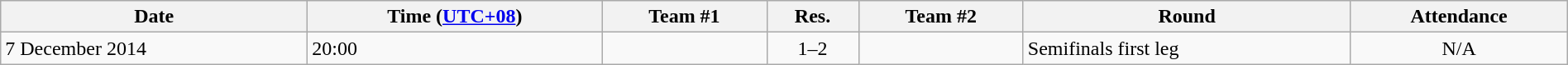<table class="wikitable" style="text-align:left; width:100%;">
<tr>
<th>Date</th>
<th>Time (<a href='#'>UTC+08</a>)</th>
<th>Team #1</th>
<th>Res.</th>
<th>Team #2</th>
<th>Round</th>
<th>Attendance</th>
</tr>
<tr>
<td>7 December 2014</td>
<td>20:00</td>
<td></td>
<td style="text-align:center;">1–2</td>
<td><strong></strong></td>
<td>Semifinals first leg</td>
<td style="text-align:center;">N/A</td>
</tr>
</table>
